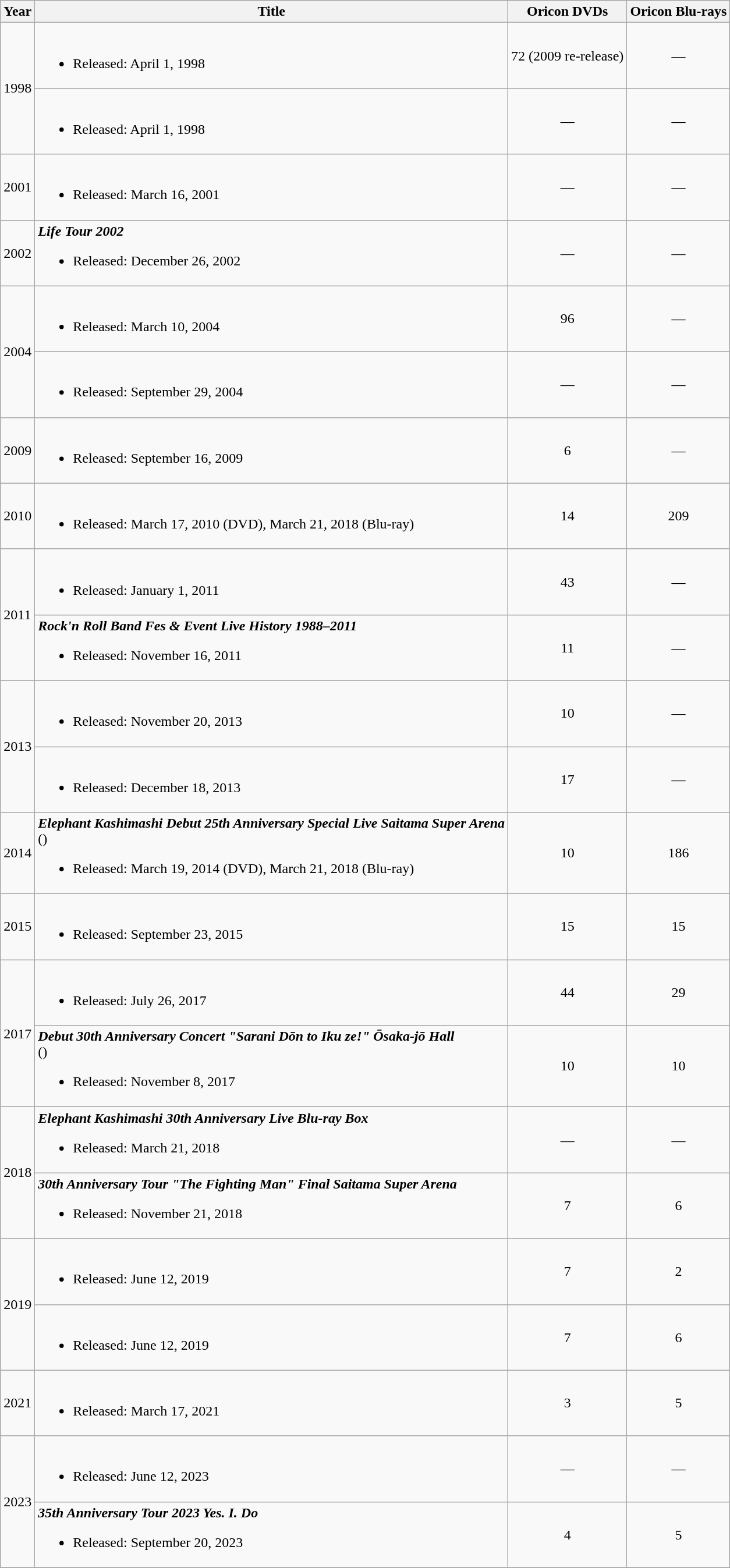<table class="wikitable">
<tr>
<th>Year</th>
<th>Title</th>
<th>Oricon DVDs</th>
<th>Oricon Blu-rays</th>
</tr>
<tr>
<td rowspan="2">1998</td>
<td><br><ul><li>Released: April 1, 1998</li></ul></td>
<td align="center">72 (2009 re-release)</td>
<td align="center">—</td>
</tr>
<tr>
<td><br><ul><li>Released: April 1, 1998</li></ul></td>
<td align="center">—</td>
<td align="center">—</td>
</tr>
<tr>
<td>2001</td>
<td><br><ul><li>Released: March 16, 2001</li></ul></td>
<td align="center">—</td>
<td align="center">—</td>
</tr>
<tr>
<td>2002</td>
<td><strong><em>Life Tour 2002</em></strong><br><ul><li>Released: December 26, 2002</li></ul></td>
<td align="center">—</td>
<td align="center">—</td>
</tr>
<tr>
<td rowspan="2">2004</td>
<td><br><ul><li>Released: March 10, 2004</li></ul></td>
<td align="center">96</td>
<td align="center">—</td>
</tr>
<tr>
<td><br><ul><li>Released: September 29, 2004</li></ul></td>
<td align="center">—</td>
<td align="center">—</td>
</tr>
<tr>
<td>2009</td>
<td><br><ul><li>Released: September 16, 2009</li></ul></td>
<td align="center">6</td>
<td align="center">—</td>
</tr>
<tr>
<td>2010</td>
<td><br><ul><li>Released: March 17, 2010 (DVD), March 21, 2018 (Blu-ray)</li></ul></td>
<td align="center">14</td>
<td align="center">209</td>
</tr>
<tr>
<td rowspan="2">2011</td>
<td><br><ul><li>Released: January 1, 2011</li></ul></td>
<td align="center">43</td>
<td align="center">—</td>
</tr>
<tr>
<td><strong><em>Rock'n Roll Band Fes & Event Live History 1988–2011</em></strong><br><ul><li>Released: November 16, 2011</li></ul></td>
<td align="center">11</td>
<td align="center">—</td>
</tr>
<tr>
<td rowspan="2">2013</td>
<td><br><ul><li>Released: November 20, 2013</li></ul></td>
<td align="center">10</td>
<td align="center">—</td>
</tr>
<tr>
<td><br><ul><li>Released: December 18, 2013</li></ul></td>
<td align="center">17</td>
<td align="center">—</td>
</tr>
<tr>
<td>2014</td>
<td><strong><em>Elephant Kashimashi Debut 25th Anniversary Special Live Saitama Super Arena</em></strong><br>()<br><ul><li>Released: March 19, 2014 (DVD), March 21, 2018 (Blu-ray)</li></ul></td>
<td align="center">10</td>
<td align="center">186</td>
</tr>
<tr>
<td>2015</td>
<td><br><ul><li>Released: September 23, 2015</li></ul></td>
<td align="center">15</td>
<td align="center">15</td>
</tr>
<tr>
<td rowspan="2">2017</td>
<td><br><ul><li>Released: July 26, 2017</li></ul></td>
<td align="center">44</td>
<td align="center">29</td>
</tr>
<tr>
<td><strong><em>Debut 30th Anniversary Concert "Sarani Dōn to Iku ze!" Ōsaka-jō Hall</em></strong><br>()<br><ul><li>Released: November 8, 2017</li></ul></td>
<td align="center">10</td>
<td align="center">10</td>
</tr>
<tr>
<td rowspan="2">2018</td>
<td><strong><em>Elephant Kashimashi 30th Anniversary Live Blu-ray Box</em></strong><br><ul><li>Released: March 21, 2018</li></ul></td>
<td align="center">—</td>
<td align="center">—</td>
</tr>
<tr>
<td><strong><em>30th Anniversary Tour "The Fighting Man" Final Saitama Super Arena</em></strong><br><ul><li>Released: November 21, 2018</li></ul></td>
<td align="center">7</td>
<td align="center">6</td>
</tr>
<tr>
<td rowspan="2">2019</td>
<td><br><ul><li>Released: June 12, 2019</li></ul></td>
<td align="center">7</td>
<td align="center">2</td>
</tr>
<tr>
<td><br><ul><li>Released: June 12, 2019</li></ul></td>
<td align="center">7</td>
<td align="center">6</td>
</tr>
<tr>
<td>2021</td>
<td><br><ul><li>Released: March 17, 2021</li></ul></td>
<td align="center">3</td>
<td align="center">5</td>
</tr>
<tr>
<td rowspan="2">2023</td>
<td><br><ul><li>Released: June 12, 2023</li></ul></td>
<td align="center">—</td>
<td align="center">—</td>
</tr>
<tr>
<td><strong><em>35th Anniversary Tour 2023 Yes. I. Do</em></strong><br><ul><li>Released: September 20, 2023</li></ul></td>
<td align="center">4</td>
<td align="center">5</td>
</tr>
<tr>
</tr>
</table>
